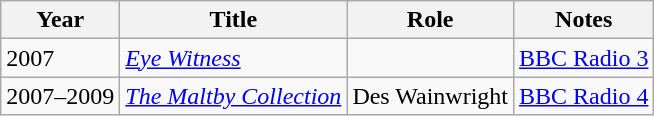<table class="wikitable sortable">
<tr>
<th>Year</th>
<th>Title</th>
<th>Role</th>
<th class="unsortable">Notes</th>
</tr>
<tr>
<td>2007</td>
<td><em><a href='#'>Eye Witness</a></em></td>
<td></td>
<td><a href='#'>BBC Radio 3</a></td>
</tr>
<tr>
<td>2007–2009</td>
<td><em><a href='#'>The Maltby Collection</a></em></td>
<td>Des Wainwright</td>
<td><a href='#'>BBC Radio 4</a></td>
</tr>
</table>
